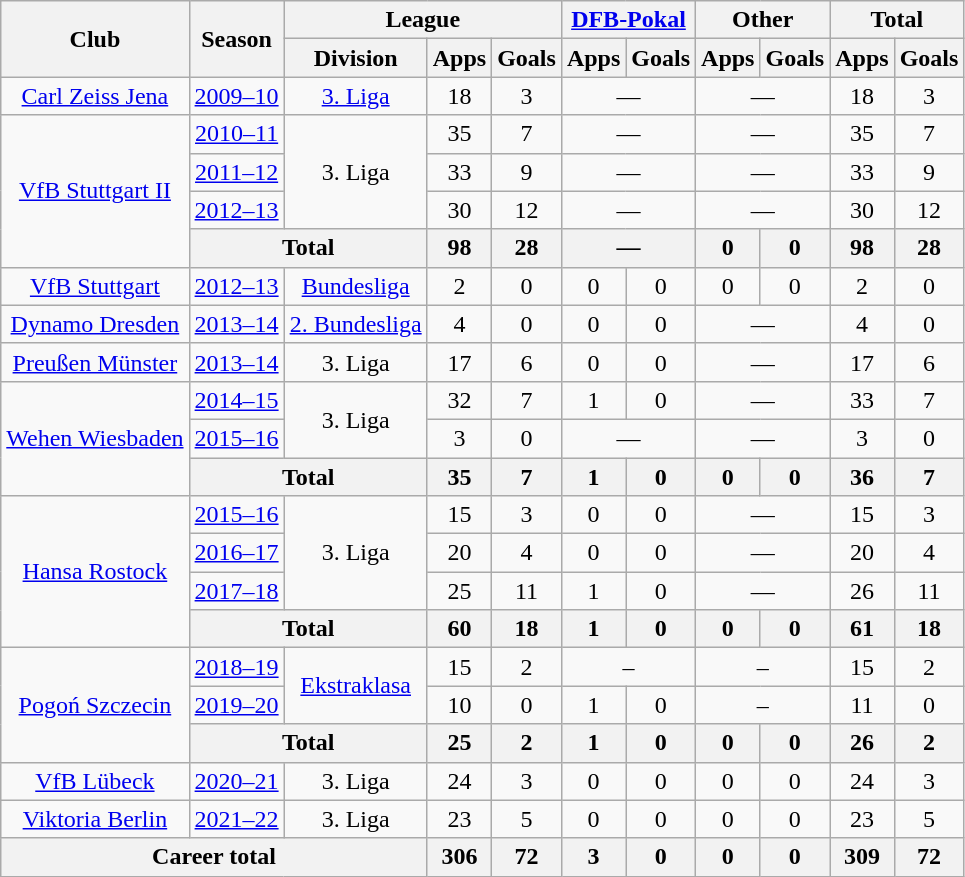<table class=wikitable style="text-align:center">
<tr>
<th rowspan="2">Club</th>
<th rowspan="2">Season</th>
<th colspan="3">League</th>
<th colspan="2"><a href='#'>DFB-Pokal</a></th>
<th colspan="2">Other</th>
<th colspan="2">Total</th>
</tr>
<tr>
<th>Division</th>
<th>Apps</th>
<th>Goals</th>
<th>Apps</th>
<th>Goals</th>
<th>Apps</th>
<th>Goals</th>
<th>Apps</th>
<th>Goals</th>
</tr>
<tr>
<td><a href='#'>Carl Zeiss Jena</a></td>
<td><a href='#'>2009–10</a></td>
<td><a href='#'>3. Liga</a></td>
<td>18</td>
<td>3</td>
<td colspan="2">—</td>
<td colspan="2">—</td>
<td>18</td>
<td>3</td>
</tr>
<tr>
<td rowspan="4"><a href='#'>VfB Stuttgart II</a></td>
<td><a href='#'>2010–11</a></td>
<td rowspan="3">3. Liga</td>
<td>35</td>
<td>7</td>
<td colspan="2">—</td>
<td colspan="2">—</td>
<td>35</td>
<td>7</td>
</tr>
<tr>
<td><a href='#'>2011–12</a></td>
<td>33</td>
<td>9</td>
<td colspan="2">—</td>
<td colspan="2">—</td>
<td>33</td>
<td>9</td>
</tr>
<tr>
<td><a href='#'>2012–13</a></td>
<td>30</td>
<td>12</td>
<td colspan="2">—</td>
<td colspan="2">—</td>
<td>30</td>
<td>12</td>
</tr>
<tr>
<th colspan="2">Total</th>
<th>98</th>
<th>28</th>
<th colspan="2">—</th>
<th>0</th>
<th>0</th>
<th>98</th>
<th>28</th>
</tr>
<tr>
<td><a href='#'>VfB Stuttgart</a></td>
<td><a href='#'>2012–13</a></td>
<td><a href='#'>Bundesliga</a></td>
<td>2</td>
<td>0</td>
<td>0</td>
<td>0</td>
<td>0</td>
<td>0</td>
<td>2</td>
<td>0</td>
</tr>
<tr>
<td><a href='#'>Dynamo Dresden</a></td>
<td><a href='#'>2013–14</a></td>
<td><a href='#'>2. Bundesliga</a></td>
<td>4</td>
<td>0</td>
<td>0</td>
<td>0</td>
<td colspan="2">—</td>
<td>4</td>
<td>0</td>
</tr>
<tr>
<td><a href='#'>Preußen Münster</a></td>
<td><a href='#'>2013–14</a></td>
<td>3. Liga</td>
<td>17</td>
<td>6</td>
<td>0</td>
<td>0</td>
<td colspan="2">—</td>
<td>17</td>
<td>6</td>
</tr>
<tr>
<td rowspan="3"><a href='#'>Wehen Wiesbaden</a></td>
<td><a href='#'>2014–15</a></td>
<td rowspan="2">3. Liga</td>
<td>32</td>
<td>7</td>
<td>1</td>
<td>0</td>
<td colspan="2">—</td>
<td>33</td>
<td>7</td>
</tr>
<tr>
<td><a href='#'>2015–16</a></td>
<td>3</td>
<td>0</td>
<td colspan="2">—</td>
<td colspan="2">—</td>
<td>3</td>
<td>0</td>
</tr>
<tr>
<th colspan="2">Total</th>
<th>35</th>
<th>7</th>
<th>1</th>
<th>0</th>
<th>0</th>
<th>0</th>
<th>36</th>
<th>7</th>
</tr>
<tr>
<td rowspan="4"><a href='#'>Hansa Rostock</a></td>
<td><a href='#'>2015–16</a></td>
<td rowspan="3">3. Liga</td>
<td>15</td>
<td>3</td>
<td>0</td>
<td>0</td>
<td colspan="2">—</td>
<td>15</td>
<td>3</td>
</tr>
<tr>
<td><a href='#'>2016–17</a></td>
<td>20</td>
<td>4</td>
<td>0</td>
<td>0</td>
<td colspan="2">—</td>
<td>20</td>
<td>4</td>
</tr>
<tr>
<td><a href='#'>2017–18</a></td>
<td>25</td>
<td>11</td>
<td>1</td>
<td>0</td>
<td colspan="2">—</td>
<td>26</td>
<td>11</td>
</tr>
<tr>
<th colspan="2">Total</th>
<th>60</th>
<th>18</th>
<th>1</th>
<th>0</th>
<th>0</th>
<th>0</th>
<th>61</th>
<th>18</th>
</tr>
<tr>
<td rowspan="3"><a href='#'>Pogoń Szczecin</a></td>
<td><a href='#'>2018–19</a></td>
<td rowspan="2"><a href='#'>Ekstraklasa</a></td>
<td>15</td>
<td>2</td>
<td colspan="2">–</td>
<td colspan="2">–</td>
<td>15</td>
<td>2</td>
</tr>
<tr>
<td><a href='#'>2019–20</a></td>
<td>10</td>
<td>0</td>
<td>1</td>
<td>0</td>
<td colspan="2">–</td>
<td>11</td>
<td>0</td>
</tr>
<tr>
<th colspan="2">Total</th>
<th>25</th>
<th>2</th>
<th>1</th>
<th>0</th>
<th>0</th>
<th>0</th>
<th>26</th>
<th>2</th>
</tr>
<tr>
<td><a href='#'>VfB Lübeck</a></td>
<td><a href='#'>2020–21</a></td>
<td>3. Liga</td>
<td>24</td>
<td>3</td>
<td>0</td>
<td>0</td>
<td>0</td>
<td>0</td>
<td>24</td>
<td>3</td>
</tr>
<tr>
<td><a href='#'>Viktoria Berlin</a></td>
<td><a href='#'>2021–22</a></td>
<td>3. Liga</td>
<td>23</td>
<td>5</td>
<td>0</td>
<td>0</td>
<td>0</td>
<td>0</td>
<td>23</td>
<td>5</td>
</tr>
<tr>
<th colspan="3">Career total</th>
<th>306</th>
<th>72</th>
<th>3</th>
<th>0</th>
<th>0</th>
<th>0</th>
<th>309</th>
<th>72</th>
</tr>
</table>
